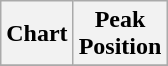<table class="wikitable sortable">
<tr>
<th>Chart</th>
<th>Peak<br>Position</th>
</tr>
<tr>
</tr>
</table>
